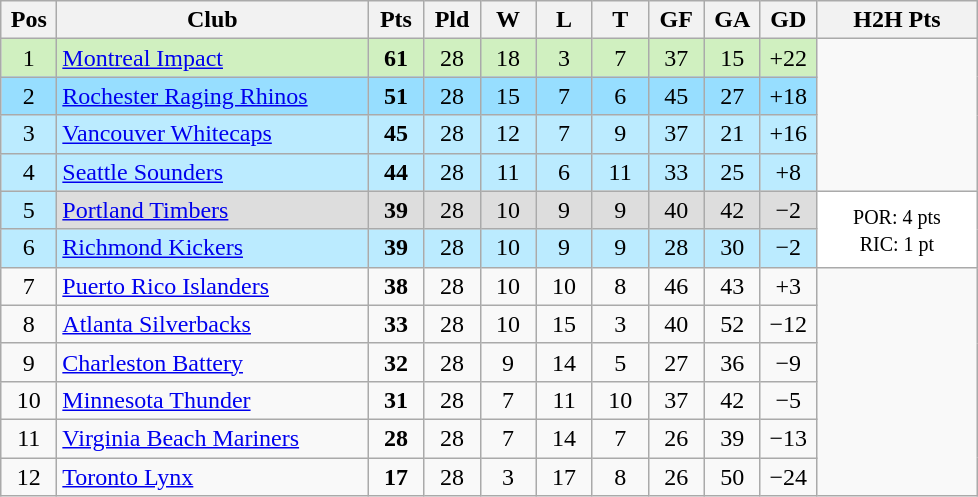<table class="wikitable" style="text-align:center">
<tr>
<th width=30>Pos</th>
<th width=200>Club</th>
<th width=30>Pts</th>
<th width=30>Pld</th>
<th width=30>W</th>
<th width=30>L</th>
<th width=30>T</th>
<th width=30>GF</th>
<th width=30>GA</th>
<th width=30>GD</th>
<th width=100>H2H Pts</th>
</tr>
<tr bgcolor=#D0F0C0>
<td>1</td>
<td align="left"><a href='#'>Montreal Impact</a></td>
<td><strong>61</strong></td>
<td>28</td>
<td>18</td>
<td>3</td>
<td>7</td>
<td>37</td>
<td>15</td>
<td>+22</td>
</tr>
<tr bgcolor=#97DEFF>
<td>2</td>
<td align="left"><a href='#'>Rochester Raging Rhinos</a></td>
<td><strong>51</strong></td>
<td>28</td>
<td>15</td>
<td>7</td>
<td>6</td>
<td>45</td>
<td>27</td>
<td>+18</td>
</tr>
<tr bgcolor=#BBEBFF>
<td>3</td>
<td align="left"><a href='#'>Vancouver Whitecaps</a></td>
<td><strong>45</strong></td>
<td>28</td>
<td>12</td>
<td>7</td>
<td>9</td>
<td>37</td>
<td>21</td>
<td>+16</td>
</tr>
<tr bgcolor=#BBEBFF>
<td>4</td>
<td align="left"><a href='#'>Seattle Sounders</a></td>
<td><strong>44</strong></td>
<td>28</td>
<td>11</td>
<td>6</td>
<td>11</td>
<td>33</td>
<td>25</td>
<td>+8</td>
</tr>
<tr bgcolor=#DDDDDD>
<td bgcolor=#BBEBFF>5</td>
<td align="left"><a href='#'>Portland Timbers</a></td>
<td><strong>39</strong></td>
<td>28</td>
<td>10</td>
<td>9</td>
<td>9</td>
<td>40</td>
<td>42</td>
<td>−2</td>
<td rowspan="2" bgcolor="FFFFFF"><small>POR: 4 pts<br>RIC: 1 pt</small></td>
</tr>
<tr bgcolor=#BBEBFF>
<td>6</td>
<td align="left"><a href='#'>Richmond Kickers</a></td>
<td><strong>39</strong></td>
<td>28</td>
<td>10</td>
<td>9</td>
<td>9</td>
<td>28</td>
<td>30</td>
<td>−2</td>
</tr>
<tr>
<td>7</td>
<td align="left"><a href='#'>Puerto Rico Islanders</a></td>
<td><strong>38</strong></td>
<td>28</td>
<td>10</td>
<td>10</td>
<td>8</td>
<td>46</td>
<td>43</td>
<td>+3</td>
</tr>
<tr>
<td>8</td>
<td align="left"><a href='#'>Atlanta Silverbacks</a></td>
<td><strong>33</strong></td>
<td>28</td>
<td>10</td>
<td>15</td>
<td>3</td>
<td>40</td>
<td>52</td>
<td>−12</td>
</tr>
<tr>
<td>9</td>
<td align="left"><a href='#'>Charleston Battery</a></td>
<td><strong>32</strong></td>
<td>28</td>
<td>9</td>
<td>14</td>
<td>5</td>
<td>27</td>
<td>36</td>
<td>−9</td>
</tr>
<tr>
<td>10</td>
<td align="left"><a href='#'>Minnesota Thunder</a></td>
<td><strong>31</strong></td>
<td>28</td>
<td>7</td>
<td>11</td>
<td>10</td>
<td>37</td>
<td>42</td>
<td>−5</td>
</tr>
<tr>
<td>11</td>
<td align="left"><a href='#'>Virginia Beach Mariners</a></td>
<td><strong>28</strong></td>
<td>28</td>
<td>7</td>
<td>14</td>
<td>7</td>
<td>26</td>
<td>39</td>
<td>−13</td>
</tr>
<tr>
<td>12</td>
<td align="left"><a href='#'>Toronto Lynx</a></td>
<td><strong>17</strong></td>
<td>28</td>
<td>3</td>
<td>17</td>
<td>8</td>
<td>26</td>
<td>50</td>
<td>−24</td>
</tr>
</table>
